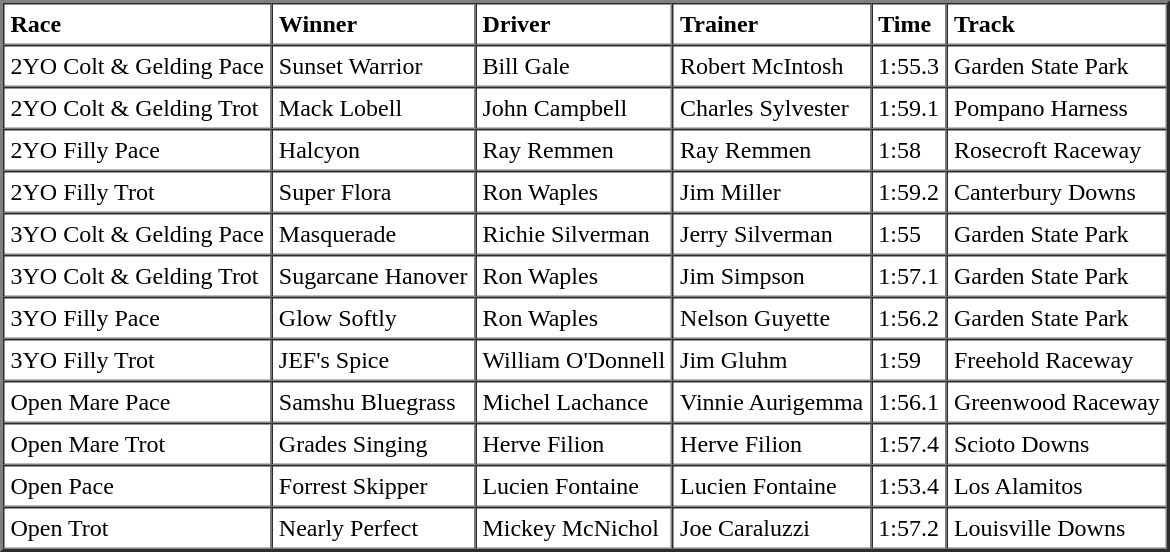<table cellspacing="0" cellpadding="4" border="2">
<tr>
<td><strong>Race</strong></td>
<td><strong>Winner</strong></td>
<td><strong>Driver</strong></td>
<td><strong>Trainer</strong></td>
<td><strong>Time</strong></td>
<td><strong>Track</strong></td>
</tr>
<tr>
<td>2YO Colt & Gelding Pace</td>
<td>Sunset Warrior</td>
<td>Bill Gale</td>
<td>Robert McIntosh</td>
<td>1:55.3</td>
<td>Garden State Park</td>
</tr>
<tr>
<td>2YO Colt & Gelding Trot</td>
<td>Mack Lobell</td>
<td>John Campbell</td>
<td>Charles Sylvester</td>
<td>1:59.1</td>
<td>Pompano Harness</td>
</tr>
<tr>
<td>2YO Filly Pace</td>
<td>Halcyon</td>
<td>Ray Remmen</td>
<td>Ray Remmen</td>
<td>1:58</td>
<td>Rosecroft Raceway</td>
</tr>
<tr>
<td>2YO Filly Trot</td>
<td>Super Flora</td>
<td>Ron Waples</td>
<td>Jim Miller</td>
<td>1:59.2</td>
<td>Canterbury Downs</td>
</tr>
<tr>
<td>3YO Colt & Gelding Pace</td>
<td>Masquerade</td>
<td>Richie Silverman</td>
<td>Jerry Silverman</td>
<td>1:55</td>
<td>Garden State Park</td>
</tr>
<tr>
<td>3YO Colt & Gelding Trot</td>
<td>Sugarcane Hanover</td>
<td>Ron Waples</td>
<td>Jim Simpson</td>
<td>1:57.1</td>
<td>Garden State Park</td>
</tr>
<tr>
<td>3YO Filly Pace</td>
<td>Glow Softly</td>
<td>Ron Waples</td>
<td>Nelson Guyette</td>
<td>1:56.2</td>
<td>Garden State Park</td>
</tr>
<tr>
<td>3YO Filly Trot</td>
<td>JEF's Spice</td>
<td>William O'Donnell</td>
<td>Jim Gluhm</td>
<td>1:59</td>
<td>Freehold Raceway</td>
</tr>
<tr>
<td>Open Mare Pace</td>
<td>Samshu Bluegrass</td>
<td>Michel Lachance</td>
<td>Vinnie Aurigemma</td>
<td>1:56.1</td>
<td>Greenwood Raceway</td>
</tr>
<tr>
<td>Open Mare Trot</td>
<td>Grades Singing</td>
<td>Herve Filion</td>
<td>Herve Filion</td>
<td>1:57.4</td>
<td>Scioto Downs</td>
</tr>
<tr>
<td>Open Pace</td>
<td>Forrest Skipper</td>
<td>Lucien Fontaine</td>
<td>Lucien Fontaine</td>
<td>1:53.4</td>
<td>Los Alamitos</td>
</tr>
<tr>
<td>Open Trot</td>
<td>Nearly Perfect</td>
<td>Mickey McNichol</td>
<td>Joe Caraluzzi</td>
<td>1:57.2</td>
<td>Louisville Downs</td>
</tr>
</table>
